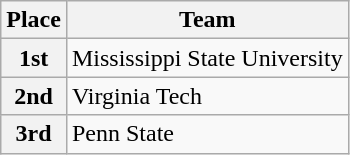<table class="wikitable">
<tr>
<th>Place</th>
<th>Team</th>
</tr>
<tr>
<th>1st</th>
<td>Mississippi State University</td>
</tr>
<tr>
<th>2nd</th>
<td>Virginia Tech</td>
</tr>
<tr>
<th>3rd</th>
<td>Penn State</td>
</tr>
</table>
